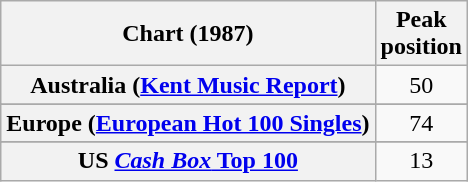<table class="wikitable sortable plainrowheaders" style="text-align:center">
<tr>
<th scope="col">Chart (1987)</th>
<th scope="col">Peak<br>position</th>
</tr>
<tr>
<th scope="row">Australia (<a href='#'>Kent Music Report</a>)</th>
<td>50</td>
</tr>
<tr>
</tr>
<tr>
</tr>
<tr>
<th scope="row">Europe (<a href='#'>European Hot 100 Singles</a>)</th>
<td>74</td>
</tr>
<tr>
</tr>
<tr>
</tr>
<tr>
</tr>
<tr>
</tr>
<tr>
</tr>
<tr>
</tr>
<tr>
</tr>
<tr>
</tr>
<tr>
</tr>
<tr>
<th scope="row">US <a href='#'><em>Cash Box</em> Top 100</a></th>
<td>13</td>
</tr>
</table>
